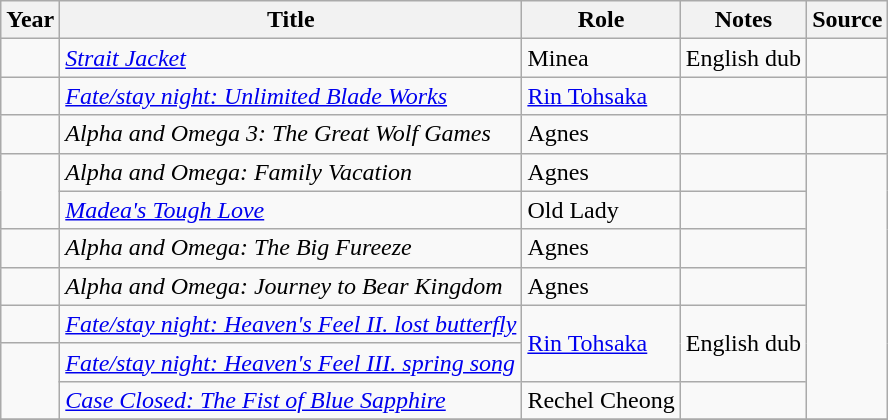<table class="wikitable plainrowheaders">
<tr>
<th>Year</th>
<th>Title</th>
<th>Role</th>
<th class="unsortable">Notes</th>
<th class="unsortable">Source</th>
</tr>
<tr>
<td></td>
<td><em><a href='#'>Strait Jacket</a></em></td>
<td>Minea</td>
<td>English dub</td>
<td></td>
</tr>
<tr>
<td></td>
<td><em><a href='#'>Fate/stay night: Unlimited Blade Works</a></em></td>
<td><a href='#'>Rin Tohsaka</a></td>
<td></td>
<td></td>
</tr>
<tr>
<td></td>
<td><em>Alpha and Omega 3: The Great Wolf Games</em></td>
<td>Agnes</td>
<td></td>
<td></td>
</tr>
<tr>
<td rowspan="2"></td>
<td><em>Alpha and Omega: Family Vacation</em></td>
<td>Agnes</td>
<td></td>
<td rowspan="7"></td>
</tr>
<tr>
<td><em><a href='#'>Madea's Tough Love</a></em></td>
<td>Old Lady</td>
<td></td>
</tr>
<tr>
<td></td>
<td><em>Alpha and Omega: The Big Fureeze</em></td>
<td>Agnes</td>
<td></td>
</tr>
<tr>
<td></td>
<td><em>Alpha and Omega: Journey to Bear Kingdom</em></td>
<td>Agnes</td>
<td></td>
</tr>
<tr>
<td></td>
<td><em><a href='#'>Fate/stay night: Heaven's Feel II. lost butterfly</a></em></td>
<td rowspan="2"><a href='#'>Rin Tohsaka</a></td>
<td rowspan="2">English dub</td>
</tr>
<tr>
<td rowspan="2"></td>
<td><em><a href='#'>Fate/stay night: Heaven's Feel III. spring song</a></em></td>
</tr>
<tr>
<td><em><a href='#'>Case Closed: The Fist of Blue Sapphire</a></em></td>
<td>Rechel Cheong</td>
<td></td>
</tr>
<tr>
</tr>
</table>
